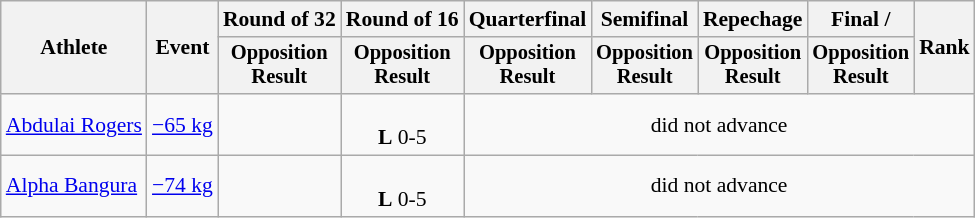<table class="wikitable" style="font-size:90%">
<tr>
<th rowspan=2>Athlete</th>
<th rowspan=2>Event</th>
<th>Round of 32</th>
<th>Round of 16</th>
<th>Quarterfinal</th>
<th>Semifinal</th>
<th>Repechage</th>
<th>Final / </th>
<th rowspan=2>Rank</th>
</tr>
<tr style="font-size: 95%">
<th>Opposition<br>Result</th>
<th>Opposition<br>Result</th>
<th>Opposition<br>Result</th>
<th>Opposition<br>Result</th>
<th>Opposition<br>Result</th>
<th>Opposition<br>Result</th>
</tr>
<tr align=center>
<td align=left><a href='#'>Abdulai Rogers</a></td>
<td align=left><a href='#'>−65 kg</a></td>
<td></td>
<td><br><strong>L</strong> 0-5</td>
<td colspan=5>did not advance</td>
</tr>
<tr align=center>
<td align=left><a href='#'>Alpha Bangura</a></td>
<td align=left><a href='#'>−74 kg</a></td>
<td></td>
<td><br><strong>L</strong> 0-5</td>
<td colspan=5>did not advance</td>
</tr>
</table>
